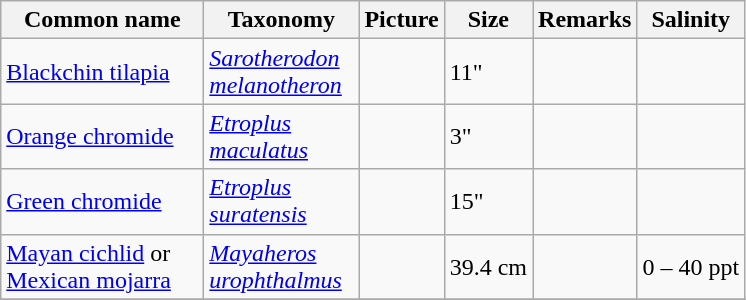<table class="wikitable collapsible sortable">
<tr>
<th style=width:8em>Common name</th>
<th style=width:6em>Taxonomy</th>
<th class="unsortable">Picture</th>
<th>Size</th>
<th class="unsortable">Remarks</th>
<th>Salinity</th>
</tr>
<tr>
<td><a href='#'>Blackchin tilapia</a></td>
<td><em><a href='#'>Sarotherodon melanotheron</a></em></td>
<td></td>
<td>11"</td>
<td></td>
<td></td>
</tr>
<tr>
<td><a href='#'>Orange chromide</a></td>
<td><em><a href='#'>Etroplus maculatus</a></em></td>
<td></td>
<td>3"</td>
<td></td>
<td></td>
</tr>
<tr>
<td><a href='#'>Green chromide</a></td>
<td><em><a href='#'>Etroplus suratensis</a></em></td>
<td></td>
<td>15"</td>
<td></td>
<td></td>
</tr>
<tr>
<td><a href='#'>Mayan cichlid</a> or <a href='#'>Mexican mojarra</a></td>
<td><em><a href='#'>Mayaheros urophthalmus</a></em></td>
<td></td>
<td>39.4 cm</td>
<td></td>
<td>0 – 40 ppt</td>
</tr>
<tr>
</tr>
</table>
